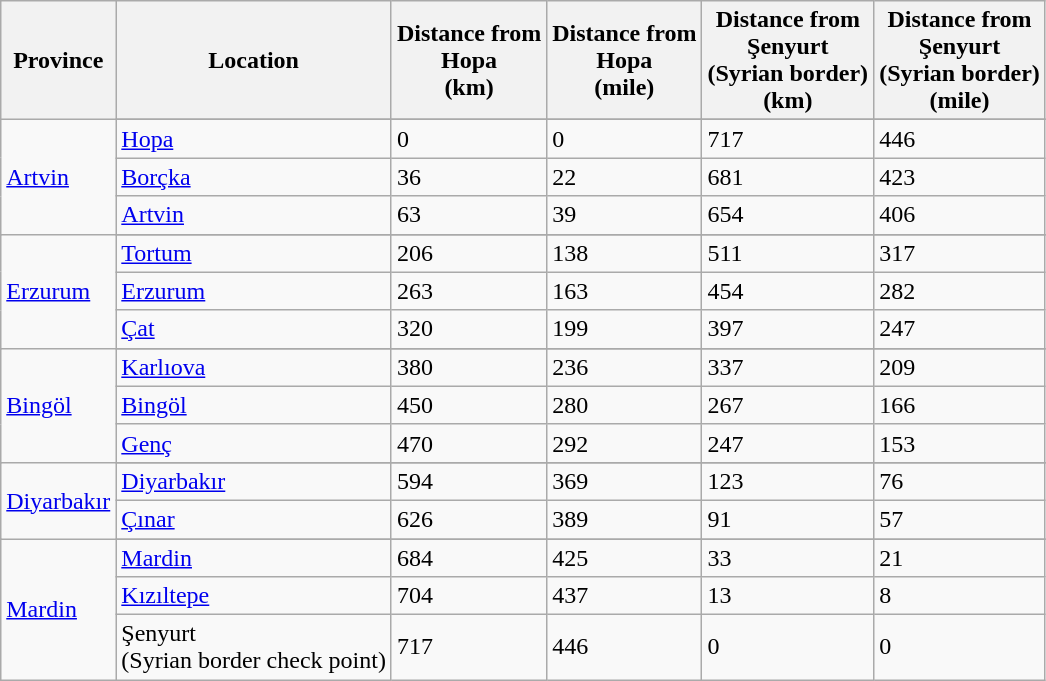<table class="sortable wikitable">
<tr>
<th>Province</th>
<th>Location</th>
<th>Distance from <br>Hopa <br>(km)</th>
<th>Distance from <br>Hopa <br>(mile)</th>
<th>Distance from <br>Şenyurt <br>(Syrian border) <br>(km)</th>
<th>Distance from <br>Şenyurt <br>(Syrian border) <br>(mile)</th>
</tr>
<tr>
<td rowspan="4" style="text-align:left;"><a href='#'>Artvin</a></td>
</tr>
<tr>
<td><a href='#'>Hopa</a></td>
<td>0</td>
<td>0</td>
<td>717</td>
<td>446</td>
</tr>
<tr>
<td><a href='#'>Borçka</a></td>
<td>36</td>
<td>22</td>
<td>681</td>
<td>423</td>
</tr>
<tr>
<td><a href='#'>Artvin</a></td>
<td>63</td>
<td>39</td>
<td>654</td>
<td>406</td>
</tr>
<tr>
<td rowspan="4" style="text-align:left;"><a href='#'>Erzurum</a></td>
</tr>
<tr>
<td><a href='#'>Tortum</a></td>
<td>206</td>
<td>138</td>
<td>511</td>
<td>317</td>
</tr>
<tr>
<td><a href='#'>Erzurum</a></td>
<td>263</td>
<td>163</td>
<td>454</td>
<td>282</td>
</tr>
<tr>
<td><a href='#'>Çat</a></td>
<td>320</td>
<td>199</td>
<td>397</td>
<td>247</td>
</tr>
<tr>
<td rowspan="4" style=text align:left;"><a href='#'>Bingöl</a></td>
</tr>
<tr>
<td><a href='#'>Karlıova</a></td>
<td>380</td>
<td>236</td>
<td>337</td>
<td>209</td>
</tr>
<tr>
<td><a href='#'>Bingöl</a></td>
<td>450</td>
<td>280</td>
<td>267</td>
<td>166</td>
</tr>
<tr>
<td><a href='#'>Genç</a></td>
<td>470</td>
<td>292</td>
<td>247</td>
<td>153</td>
</tr>
<tr>
<td rowspan="3" style=text align:left;"><a href='#'>Diyarbakır</a></td>
</tr>
<tr>
<td><a href='#'>Diyarbakır</a></td>
<td>594</td>
<td>369</td>
<td>123</td>
<td>76</td>
</tr>
<tr>
<td><a href='#'>Çınar</a></td>
<td>626</td>
<td>389</td>
<td>91</td>
<td>57</td>
</tr>
<tr>
<td rowspan="4" style=text align:left;"><a href='#'>Mardin</a></td>
</tr>
<tr>
<td><a href='#'>Mardin</a></td>
<td>684</td>
<td>425</td>
<td>33</td>
<td>21</td>
</tr>
<tr>
<td><a href='#'>Kızıltepe</a></td>
<td>704</td>
<td>437</td>
<td>13</td>
<td>8</td>
</tr>
<tr>
<td>Şenyurt <br>(Syrian border check point)</td>
<td>717</td>
<td>446</td>
<td>0</td>
<td>0</td>
</tr>
</table>
